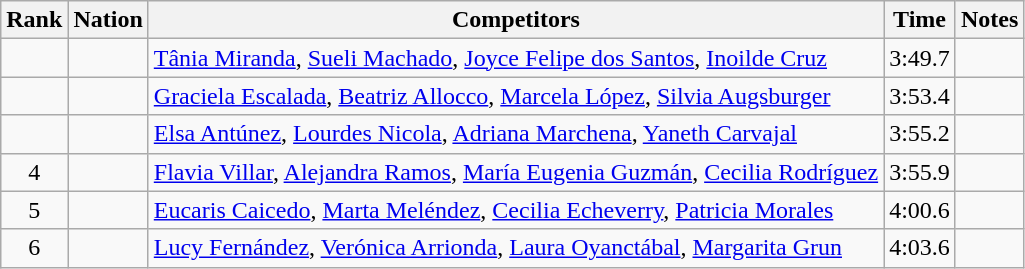<table class="wikitable sortable" style="text-align:center">
<tr>
<th>Rank</th>
<th>Nation</th>
<th>Competitors</th>
<th>Time</th>
<th>Notes</th>
</tr>
<tr>
<td></td>
<td align=left></td>
<td align=left><a href='#'>Tânia Miranda</a>, <a href='#'>Sueli Machado</a>, <a href='#'>Joyce Felipe dos Santos</a>, <a href='#'>Inoilde Cruz</a></td>
<td>3:49.7</td>
<td></td>
</tr>
<tr>
<td></td>
<td align=left></td>
<td align=left><a href='#'>Graciela Escalada</a>, <a href='#'>Beatriz Allocco</a>, <a href='#'>Marcela López</a>, <a href='#'>Silvia Augsburger</a></td>
<td>3:53.4</td>
<td></td>
</tr>
<tr>
<td></td>
<td align=left></td>
<td align=left><a href='#'>Elsa Antúnez</a>, <a href='#'>Lourdes Nicola</a>, <a href='#'>Adriana Marchena</a>, <a href='#'>Yaneth Carvajal</a></td>
<td>3:55.2</td>
<td></td>
</tr>
<tr>
<td>4</td>
<td align=left></td>
<td align=left><a href='#'>Flavia Villar</a>, <a href='#'>Alejandra Ramos</a>, <a href='#'>María Eugenia Guzmán</a>, <a href='#'>Cecilia Rodríguez</a></td>
<td>3:55.9</td>
<td></td>
</tr>
<tr>
<td>5</td>
<td align=left></td>
<td align=left><a href='#'>Eucaris Caicedo</a>, <a href='#'>Marta Meléndez</a>, <a href='#'>Cecilia Echeverry</a>, <a href='#'>Patricia Morales</a></td>
<td>4:00.6</td>
<td></td>
</tr>
<tr>
<td>6</td>
<td align=left></td>
<td align=left><a href='#'>Lucy Fernández</a>, <a href='#'>Verónica Arrionda</a>, <a href='#'>Laura Oyanctábal</a>, <a href='#'>Margarita Grun</a></td>
<td>4:03.6</td>
<td></td>
</tr>
</table>
